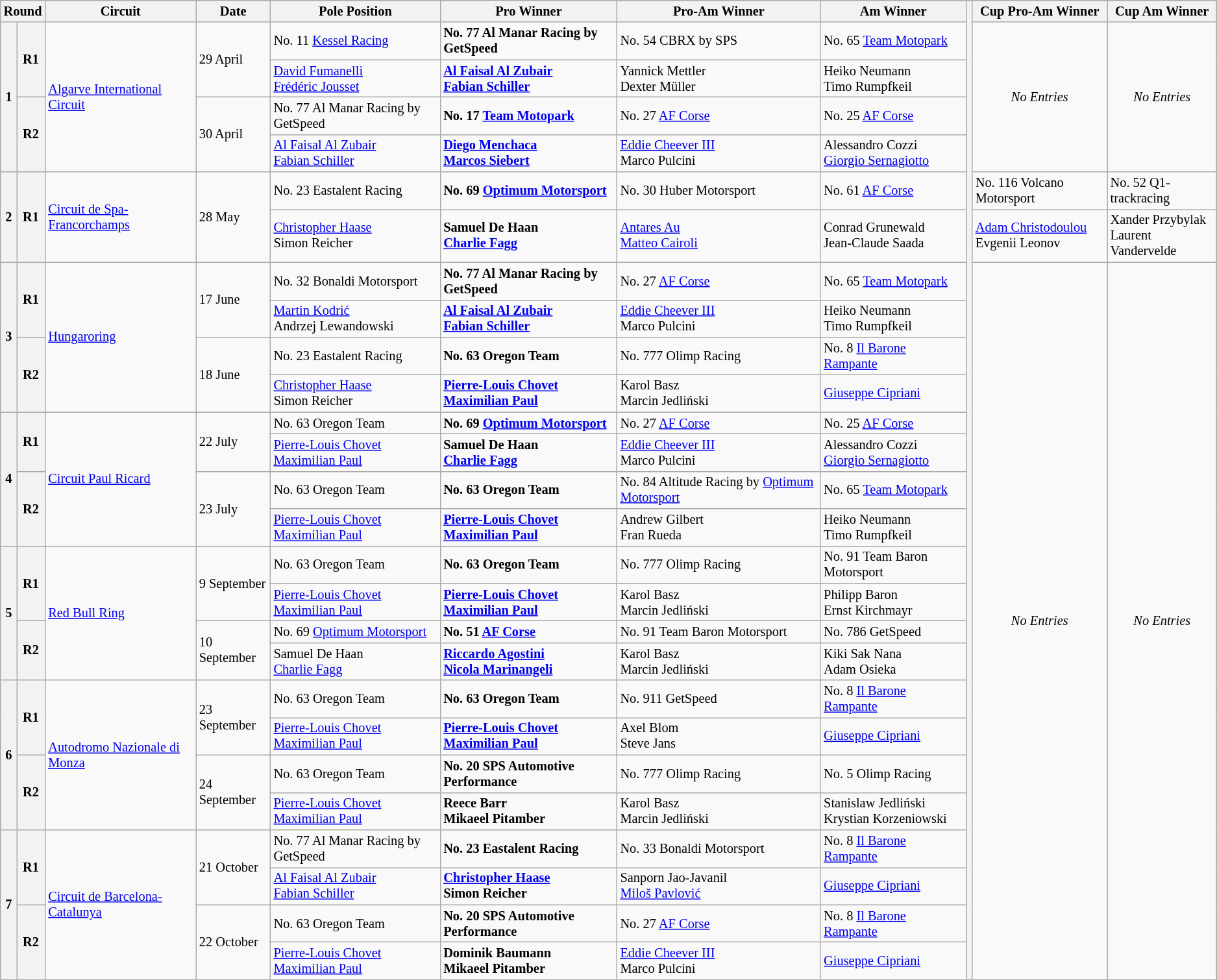<table class="wikitable" style="font-size: 85%;">
<tr>
<th colspan="2">Round</th>
<th>Circuit</th>
<th>Date</th>
<th>Pole Position</th>
<th>Pro Winner</th>
<th>Pro-Am Winner</th>
<th>Am Winner</th>
<th rowspan="29"></th>
<th>Cup Pro-Am Winner</th>
<th>Cup Am Winner</th>
</tr>
<tr>
<th rowspan="4">1</th>
<th rowspan="2">R1</th>
<td rowspan="4"> <a href='#'>Algarve International Circuit</a></td>
<td rowspan="2">29 April</td>
<td> No. 11 <a href='#'>Kessel Racing</a></td>
<td><strong> No. 77 Al Manar Racing by GetSpeed</strong></td>
<td> No. 54 CBRX by SPS</td>
<td> No. 65 <a href='#'>Team Motopark</a></td>
<td rowspan=4 align=center><em>No Entries</em></td>
<td rowspan=4 align=center><em>No Entries</em></td>
</tr>
<tr>
<td> <a href='#'>David Fumanelli</a><br> <a href='#'>Frédéric Jousset</a></td>
<td><strong> <a href='#'>Al Faisal Al Zubair</a><br> <a href='#'>Fabian Schiller</a></strong></td>
<td> Yannick Mettler<br> Dexter Müller</td>
<td> Heiko Neumann<br> Timo Rumpfkeil</td>
</tr>
<tr>
<th rowspan="2">R2</th>
<td rowspan="2">30 April</td>
<td> No. 77 Al Manar Racing by GetSpeed</td>
<td><strong> No. 17 <a href='#'>Team Motopark</a></strong></td>
<td> No. 27 <a href='#'>AF Corse</a></td>
<td> No. 25 <a href='#'>AF Corse</a></td>
</tr>
<tr>
<td> <a href='#'>Al Faisal Al Zubair</a><br> <a href='#'>Fabian Schiller</a></td>
<td><strong> <a href='#'>Diego Menchaca</a><br> <a href='#'>Marcos Siebert</a></strong></td>
<td> <a href='#'>Eddie Cheever III</a><br> Marco Pulcini</td>
<td> Alessandro Cozzi<br> <a href='#'>Giorgio Sernagiotto</a></td>
</tr>
<tr>
<th rowspan="2">2</th>
<th rowspan="2">R1</th>
<td rowspan="2"> <a href='#'>Circuit de Spa-Francorchamps</a></td>
<td rowspan="2">28 May</td>
<td> No. 23 Eastalent Racing</td>
<td><strong> No. 69 <a href='#'>Optimum Motorsport</a></strong></td>
<td> No. 30 Huber Motorsport</td>
<td> No. 61 <a href='#'>AF Corse</a></td>
<td> No. 116 Volcano Motorsport</td>
<td> No. 52 Q1-trackracing</td>
</tr>
<tr>
<td> <a href='#'>Christopher Haase</a><br> Simon Reicher</td>
<td><strong> Samuel De Haan<br> <a href='#'>Charlie Fagg</a></strong></td>
<td> <a href='#'>Antares Au</a><br> <a href='#'>Matteo Cairoli</a></td>
<td> Conrad Grunewald<br> Jean-Claude Saada</td>
<td> <a href='#'>Adam Christodoulou</a><br> Evgenii Leonov</td>
<td> Xander Przybylak<br> Laurent Vandervelde</td>
</tr>
<tr>
<th rowspan="4">3</th>
<th rowspan="2">R1</th>
<td rowspan="4"> <a href='#'>Hungaroring</a></td>
<td rowspan="2">17 June</td>
<td> No. 32 Bonaldi Motorsport</td>
<td><strong> No. 77 Al Manar Racing by GetSpeed</strong></td>
<td> No. 27 <a href='#'>AF Corse</a></td>
<td> No. 65 <a href='#'>Team Motopark</a></td>
<td rowspan=20 align=center><em>No Entries</em></td>
<td rowspan=20 align=center><em>No Entries</em></td>
</tr>
<tr>
<td> <a href='#'>Martin Kodrić</a><br> Andrzej Lewandowski</td>
<td><strong> <a href='#'>Al Faisal Al Zubair</a><br> <a href='#'>Fabian Schiller</a></strong></td>
<td> <a href='#'>Eddie Cheever III</a><br> Marco Pulcini</td>
<td> Heiko Neumann<br> Timo Rumpfkeil</td>
</tr>
<tr>
<th rowspan="2">R2</th>
<td rowspan="2">18 June</td>
<td> No. 23 Eastalent Racing</td>
<td><strong> No. 63 Oregon Team</strong></td>
<td> No. 777 Olimp Racing</td>
<td> No. 8 <a href='#'>Il Barone Rampante</a></td>
</tr>
<tr>
<td> <a href='#'>Christopher Haase</a><br> Simon Reicher</td>
<td><strong> <a href='#'>Pierre-Louis Chovet</a><br> <a href='#'>Maximilian Paul</a></strong></td>
<td> Karol Basz<br> Marcin Jedliński</td>
<td> <a href='#'>Giuseppe Cipriani</a></td>
</tr>
<tr>
<th rowspan="4">4</th>
<th rowspan="2">R1</th>
<td rowspan="4"> <a href='#'>Circuit Paul Ricard</a></td>
<td rowspan="2">22 July</td>
<td> No. 63 Oregon Team</td>
<td><strong> No. 69 <a href='#'>Optimum Motorsport</a></strong></td>
<td> No. 27 <a href='#'>AF Corse</a></td>
<td> No. 25 <a href='#'>AF Corse</a></td>
</tr>
<tr>
<td> <a href='#'>Pierre-Louis Chovet</a><br> <a href='#'>Maximilian Paul</a></td>
<td><strong> Samuel De Haan<br> <a href='#'>Charlie Fagg</a></strong></td>
<td> <a href='#'>Eddie Cheever III</a><br> Marco Pulcini</td>
<td> Alessandro Cozzi<br> <a href='#'>Giorgio Sernagiotto</a></td>
</tr>
<tr>
<th rowspan="2">R2</th>
<td rowspan="2">23 July</td>
<td> No. 63 Oregon Team</td>
<td><strong> No. 63 Oregon Team</strong></td>
<td> No. 84 Altitude Racing by <a href='#'>Optimum Motorsport</a></td>
<td> No. 65 <a href='#'>Team Motopark</a></td>
</tr>
<tr>
<td> <a href='#'>Pierre-Louis Chovet</a><br> <a href='#'>Maximilian Paul</a></td>
<td><strong> <a href='#'>Pierre-Louis Chovet</a><br> <a href='#'>Maximilian Paul</a></strong></td>
<td> Andrew Gilbert<br> Fran Rueda</td>
<td> Heiko Neumann<br> Timo Rumpfkeil</td>
</tr>
<tr>
<th rowspan="4">5</th>
<th rowspan="2">R1</th>
<td rowspan="4"> <a href='#'>Red Bull Ring</a></td>
<td rowspan="2">9 September</td>
<td> No. 63 Oregon Team</td>
<td><strong> No. 63 Oregon Team</strong></td>
<td> No. 777 Olimp Racing</td>
<td> No. 91 Team Baron Motorsport</td>
</tr>
<tr>
<td> <a href='#'>Pierre-Louis Chovet</a><br> <a href='#'>Maximilian Paul</a></td>
<td><strong> <a href='#'>Pierre-Louis Chovet</a><br> <a href='#'>Maximilian Paul</a></strong></td>
<td> Karol Basz<br> Marcin Jedliński</td>
<td> Philipp Baron<br> Ernst Kirchmayr</td>
</tr>
<tr>
<th rowspan="2">R2</th>
<td rowspan="2">10 September</td>
<td> No. 69 <a href='#'>Optimum Motorsport</a></td>
<td><strong> No. 51 <a href='#'>AF Corse</a></strong></td>
<td> No. 91 Team Baron Motorsport</td>
<td> No. 786 GetSpeed</td>
</tr>
<tr>
<td> Samuel De Haan<br> <a href='#'>Charlie Fagg</a></td>
<td><strong> <a href='#'>Riccardo Agostini</a><br> <a href='#'>Nicola Marinangeli</a></strong></td>
<td> Karol Basz<br> Marcin Jedliński</td>
<td> Kiki Sak Nana<br> Adam Osieka</td>
</tr>
<tr>
<th rowspan="4">6</th>
<th rowspan="2">R1</th>
<td rowspan="4"> <a href='#'>Autodromo Nazionale di Monza</a></td>
<td rowspan="2">23 September</td>
<td> No. 63 Oregon Team</td>
<td><strong> No. 63 Oregon Team</strong></td>
<td> No. 911 GetSpeed</td>
<td> No. 8 <a href='#'>Il Barone Rampante</a></td>
</tr>
<tr>
<td> <a href='#'>Pierre-Louis Chovet</a><br> <a href='#'>Maximilian Paul</a></td>
<td><strong> <a href='#'>Pierre-Louis Chovet</a><br> <a href='#'>Maximilian Paul</a></strong></td>
<td> Axel Blom<br> Steve Jans</td>
<td> <a href='#'>Giuseppe Cipriani</a></td>
</tr>
<tr>
<th rowspan="2">R2</th>
<td rowspan="2">24 September</td>
<td> No. 63 Oregon Team</td>
<td><strong> No. 20 SPS Automotive Performance</strong></td>
<td> No. 777 Olimp Racing</td>
<td> No. 5 Olimp Racing</td>
</tr>
<tr>
<td> <a href='#'>Pierre-Louis Chovet</a><br> <a href='#'>Maximilian Paul</a></td>
<td><strong> Reece Barr<br> Mikaeel Pitamber</strong></td>
<td> Karol Basz<br> Marcin Jedliński</td>
<td> Stanislaw Jedliński<br> Krystian Korzeniowski</td>
</tr>
<tr>
<th rowspan="4">7</th>
<th rowspan="2">R1</th>
<td rowspan="4"> <a href='#'>Circuit de Barcelona-Catalunya</a></td>
<td rowspan="2">21 October</td>
<td> No. 77 Al Manar Racing by GetSpeed</td>
<td><strong> No. 23 Eastalent Racing</strong></td>
<td> No. 33 Bonaldi Motorsport</td>
<td> No. 8 <a href='#'>Il Barone Rampante</a></td>
</tr>
<tr>
<td> <a href='#'>Al Faisal Al Zubair</a><br> <a href='#'>Fabian Schiller</a></td>
<td><strong> <a href='#'>Christopher Haase</a><br> Simon Reicher</strong></td>
<td> Sanporn Jao-Javanil<br> <a href='#'>Miloš Pavlović</a></td>
<td> <a href='#'>Giuseppe Cipriani</a></td>
</tr>
<tr>
<th rowspan="2">R2</th>
<td rowspan="2">22 October</td>
<td> No. 63 Oregon Team</td>
<td><strong> No. 20 SPS Automotive Performance</strong></td>
<td> No. 27 <a href='#'>AF Corse</a></td>
<td> No. 8 <a href='#'>Il Barone Rampante</a></td>
</tr>
<tr>
<td> <a href='#'>Pierre-Louis Chovet</a><br> <a href='#'>Maximilian Paul</a></td>
<td><strong> Dominik Baumann<br> Mikaeel Pitamber</strong></td>
<td> <a href='#'>Eddie Cheever III</a><br> Marco Pulcini</td>
<td> <a href='#'>Giuseppe Cipriani</a></td>
</tr>
</table>
